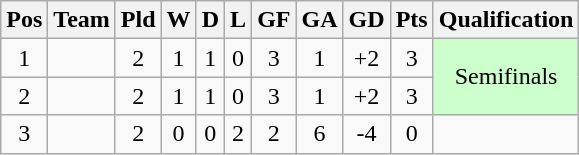<table class="wikitable" style=" text-align:center;">
<tr>
<th>Pos</th>
<th>Team</th>
<th>Pld</th>
<th>W</th>
<th>D</th>
<th>L</th>
<th>GF</th>
<th>GA</th>
<th>GD</th>
<th>Pts</th>
<th>Qualification</th>
</tr>
<tr>
<td>1</td>
<td></td>
<td>2</td>
<td>1</td>
<td>1</td>
<td>0</td>
<td>3</td>
<td>1</td>
<td>+2</td>
<td>3</td>
<td rowspan="2" style="background:#CCFFCC">Semifinals</td>
</tr>
<tr>
<td>2</td>
<td></td>
<td>2</td>
<td>1</td>
<td>1</td>
<td>0</td>
<td>3</td>
<td>1</td>
<td>+2</td>
<td>3</td>
</tr>
<tr>
<td>3</td>
<td></td>
<td>2</td>
<td>0</td>
<td>0</td>
<td>2</td>
<td>2</td>
<td>6</td>
<td>-4</td>
<td>0</td>
<td></td>
</tr>
</table>
